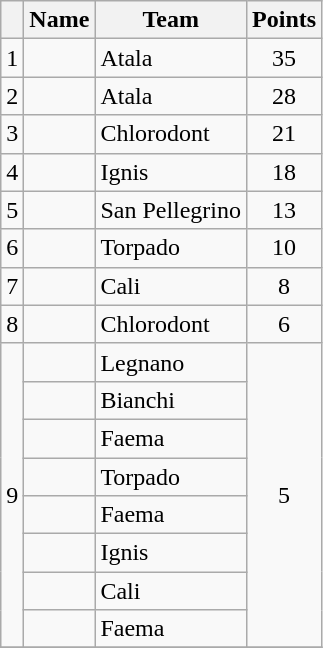<table class="wikitable">
<tr>
<th></th>
<th>Name</th>
<th>Team</th>
<th>Points</th>
</tr>
<tr>
<td style="text-align:center">1</td>
<td></td>
<td>Atala</td>
<td style="text-align:center">35</td>
</tr>
<tr>
<td style="text-align:center">2</td>
<td></td>
<td>Atala</td>
<td style="text-align:center">28</td>
</tr>
<tr>
<td style="text-align:center">3</td>
<td></td>
<td>Chlorodont</td>
<td style="text-align:center">21</td>
</tr>
<tr>
<td style="text-align:center">4</td>
<td></td>
<td>Ignis</td>
<td style="text-align:center">18</td>
</tr>
<tr>
<td style="text-align:center">5</td>
<td></td>
<td>San Pellegrino</td>
<td style="text-align:center">13</td>
</tr>
<tr>
<td style="text-align:center">6</td>
<td></td>
<td>Torpado</td>
<td style="text-align:center">10</td>
</tr>
<tr>
<td style="text-align:center">7</td>
<td></td>
<td>Cali</td>
<td style="text-align:center">8</td>
</tr>
<tr>
<td style="text-align:center">8</td>
<td></td>
<td>Chlorodont</td>
<td style="text-align:center">6</td>
</tr>
<tr>
<td style="text-align:center" rowspan="8">9</td>
<td></td>
<td>Legnano</td>
<td style="text-align:center" rowspan="8">5</td>
</tr>
<tr>
<td></td>
<td>Bianchi</td>
</tr>
<tr>
<td></td>
<td>Faema</td>
</tr>
<tr>
<td></td>
<td>Torpado</td>
</tr>
<tr>
<td></td>
<td>Faema</td>
</tr>
<tr>
<td></td>
<td>Ignis</td>
</tr>
<tr>
<td></td>
<td>Cali</td>
</tr>
<tr>
<td></td>
<td>Faema</td>
</tr>
<tr>
</tr>
</table>
